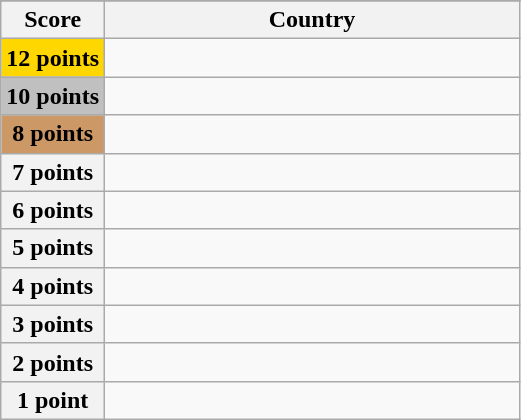<table class="wikitable">
<tr>
</tr>
<tr>
<th scope="col" width="20%">Score</th>
<th scope="col">Country</th>
</tr>
<tr>
<th scope="row" style="background:gold">12 points</th>
<td></td>
</tr>
<tr>
<th scope="row" style="background:silver">10 points</th>
<td></td>
</tr>
<tr>
<th scope="row" style="background:#CC9966">8 points</th>
<td></td>
</tr>
<tr>
<th scope="row" width=20%>7 points</th>
<td></td>
</tr>
<tr>
<th scope="row" width=20%>6 points</th>
<td></td>
</tr>
<tr>
<th scope="row" width=20%>5 points</th>
<td></td>
</tr>
<tr>
<th scope="row" width=20%>4 points</th>
<td></td>
</tr>
<tr>
<th scope="row" width=20%>3 points</th>
<td></td>
</tr>
<tr>
<th scope="row" width=20%>2 points</th>
<td></td>
</tr>
<tr>
<th scope="row" width=20%>1 point</th>
<td></td>
</tr>
</table>
